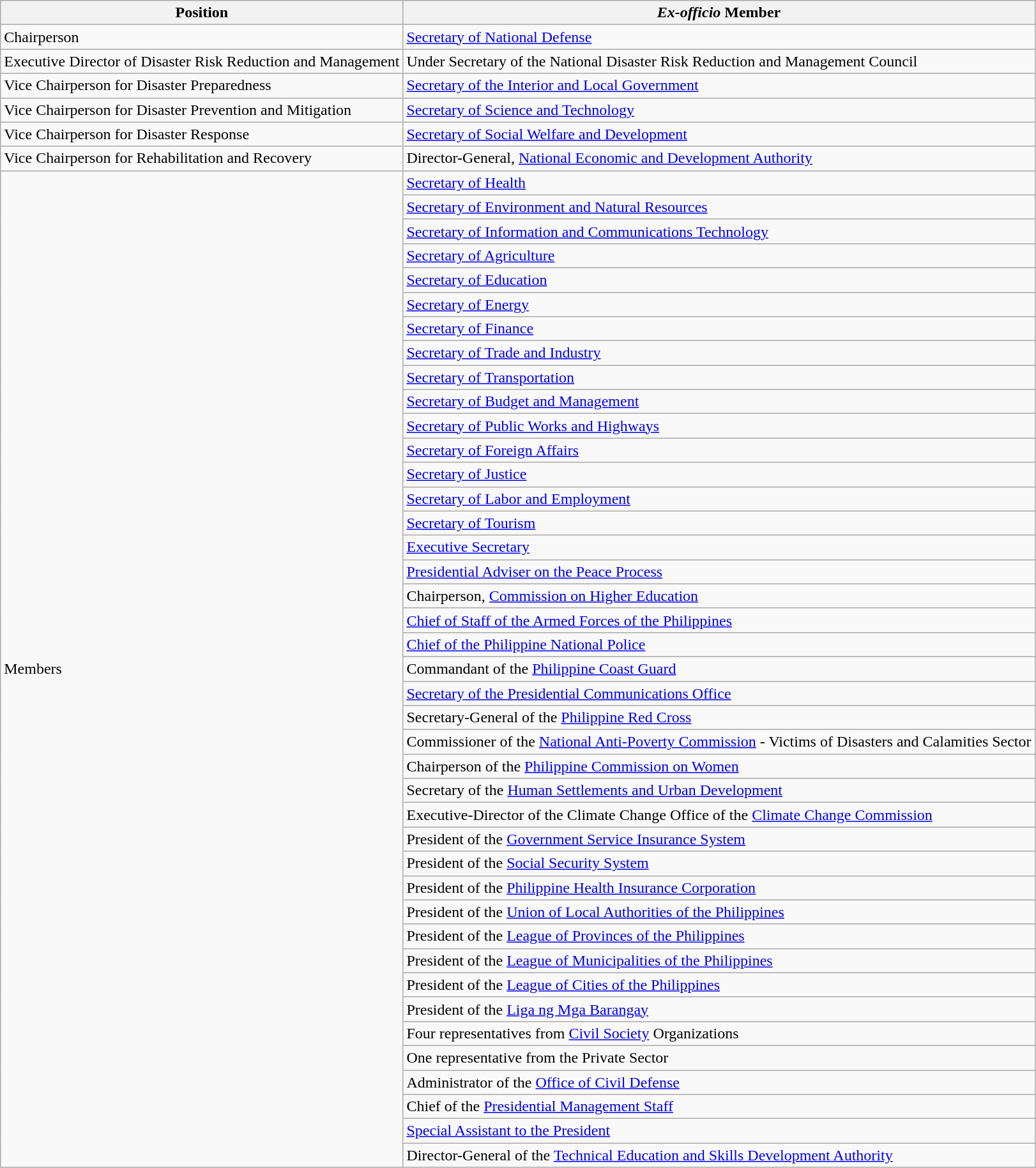<table class="wikitable">
<tr>
<th>Position</th>
<th><em>Ex-officio</em> Member</th>
</tr>
<tr>
<td rowspan=1>Chairperson</td>
<td><a href='#'>Secretary of National Defense</a></td>
</tr>
<tr>
<td rowspan=1>Executive Director of Disaster Risk Reduction and Management</td>
<td>Under Secretary of the National Disaster Risk Reduction and Management Council</td>
</tr>
<tr>
<td rowspan=1>Vice Chairperson for Disaster Preparedness</td>
<td><a href='#'>Secretary of the Interior and Local Government</a></td>
</tr>
<tr>
<td rowspan=1>Vice Chairperson for Disaster Prevention and Mitigation</td>
<td><a href='#'>Secretary of Science and Technology</a></td>
</tr>
<tr>
<td rowspan=1>Vice Chairperson for Disaster Response</td>
<td><a href='#'>Secretary of Social Welfare and Development</a></td>
</tr>
<tr>
<td rowspan=1>Vice Chairperson for Rehabilitation and Recovery</td>
<td>Director-General, <a href='#'>National Economic and Development Authority</a></td>
</tr>
<tr>
<td rowspan=41>Members</td>
<td><a href='#'>Secretary of Health</a></td>
</tr>
<tr>
<td><a href='#'>Secretary of Environment and Natural Resources</a></td>
</tr>
<tr>
<td><a href='#'>Secretary of Information and Communications Technology</a></td>
</tr>
<tr>
<td><a href='#'>Secretary of Agriculture</a></td>
</tr>
<tr>
<td><a href='#'>Secretary of Education</a></td>
</tr>
<tr>
<td><a href='#'>Secretary of Energy</a></td>
</tr>
<tr>
<td><a href='#'>Secretary of Finance</a></td>
</tr>
<tr>
<td><a href='#'>Secretary of Trade and Industry</a></td>
</tr>
<tr>
<td><a href='#'>Secretary of Transportation</a></td>
</tr>
<tr>
<td><a href='#'>Secretary of Budget and Management</a></td>
</tr>
<tr>
<td><a href='#'>Secretary of Public Works and Highways</a></td>
</tr>
<tr>
<td><a href='#'>Secretary of Foreign Affairs</a></td>
</tr>
<tr>
<td><a href='#'>Secretary of Justice</a></td>
</tr>
<tr>
<td><a href='#'>Secretary of Labor and Employment</a></td>
</tr>
<tr>
<td><a href='#'>Secretary of Tourism</a></td>
</tr>
<tr>
<td><a href='#'>Executive Secretary</a></td>
</tr>
<tr>
<td><a href='#'>Presidential Adviser on the Peace Process</a></td>
</tr>
<tr>
<td>Chairperson, <a href='#'>Commission on Higher Education</a></td>
</tr>
<tr>
<td><a href='#'>Chief of Staff of the Armed Forces of the Philippines</a></td>
</tr>
<tr>
<td><a href='#'>Chief of the Philippine National Police</a></td>
</tr>
<tr>
<td>Commandant of the <a href='#'>Philippine Coast Guard</a></td>
</tr>
<tr>
<td><a href='#'>Secretary of the Presidential Communications Office</a></td>
</tr>
<tr>
<td>Secretary-General of the <a href='#'>Philippine Red Cross</a></td>
</tr>
<tr>
<td>Commissioner of the <a href='#'>National Anti-Poverty Commission</a> - Victims of Disasters and Calamities Sector</td>
</tr>
<tr>
<td>Chairperson of the <a href='#'>Philippine Commission on Women</a></td>
</tr>
<tr>
<td>Secretary of the <a href='#'>Human Settlements and Urban Development</a></td>
</tr>
<tr>
<td>Executive-Director of the Climate Change Office of the <a href='#'>Climate Change Commission</a></td>
</tr>
<tr>
<td>President of the <a href='#'>Government Service Insurance System</a></td>
</tr>
<tr>
<td>President of the <a href='#'>Social Security System</a></td>
</tr>
<tr>
<td>President of the <a href='#'>Philippine Health Insurance Corporation</a></td>
</tr>
<tr>
<td>President of the <a href='#'>Union of Local Authorities of the Philippines</a></td>
</tr>
<tr>
<td>President of the <a href='#'>League of Provinces of the Philippines</a></td>
</tr>
<tr>
<td>President of the <a href='#'>League of Municipalities of the Philippines</a></td>
</tr>
<tr>
<td>President of the <a href='#'>League of Cities of the Philippines</a></td>
</tr>
<tr>
<td>President of the <a href='#'>Liga ng Mga Barangay</a></td>
</tr>
<tr>
<td>Four representatives from <a href='#'>Civil Society</a> Organizations</td>
</tr>
<tr>
<td>One representative from the Private Sector</td>
</tr>
<tr>
<td>Administrator of the <a href='#'>Office of Civil Defense</a></td>
</tr>
<tr>
<td>Chief of the <a href='#'>Presidential Management Staff</a></td>
</tr>
<tr>
<td><a href='#'>Special Assistant to the President</a></td>
</tr>
<tr>
<td>Director-General of the <a href='#'>Technical Education and Skills Development Authority</a></td>
</tr>
</table>
